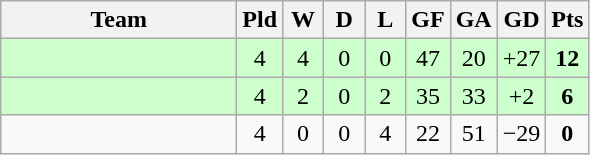<table class="wikitable" style="text-align:center;">
<tr>
<th width=150>Team</th>
<th width=20>Pld</th>
<th width=20>W</th>
<th width=20>D</th>
<th width=20>L</th>
<th width=20>GF</th>
<th width=20>GA</th>
<th width=20>GD</th>
<th width=20>Pts</th>
</tr>
<tr bgcolor=ccffcc>
<td align="left"></td>
<td>4</td>
<td>4</td>
<td>0</td>
<td>0</td>
<td>47</td>
<td>20</td>
<td>+27</td>
<td><strong>12</strong></td>
</tr>
<tr bgcolor=ccffcc>
<td align="left"></td>
<td>4</td>
<td>2</td>
<td>0</td>
<td>2</td>
<td>35</td>
<td>33</td>
<td>+2</td>
<td><strong>6</strong></td>
</tr>
<tr>
<td align="left"></td>
<td>4</td>
<td>0</td>
<td>0</td>
<td>4</td>
<td>22</td>
<td>51</td>
<td>−29</td>
<td><strong>0</strong></td>
</tr>
</table>
